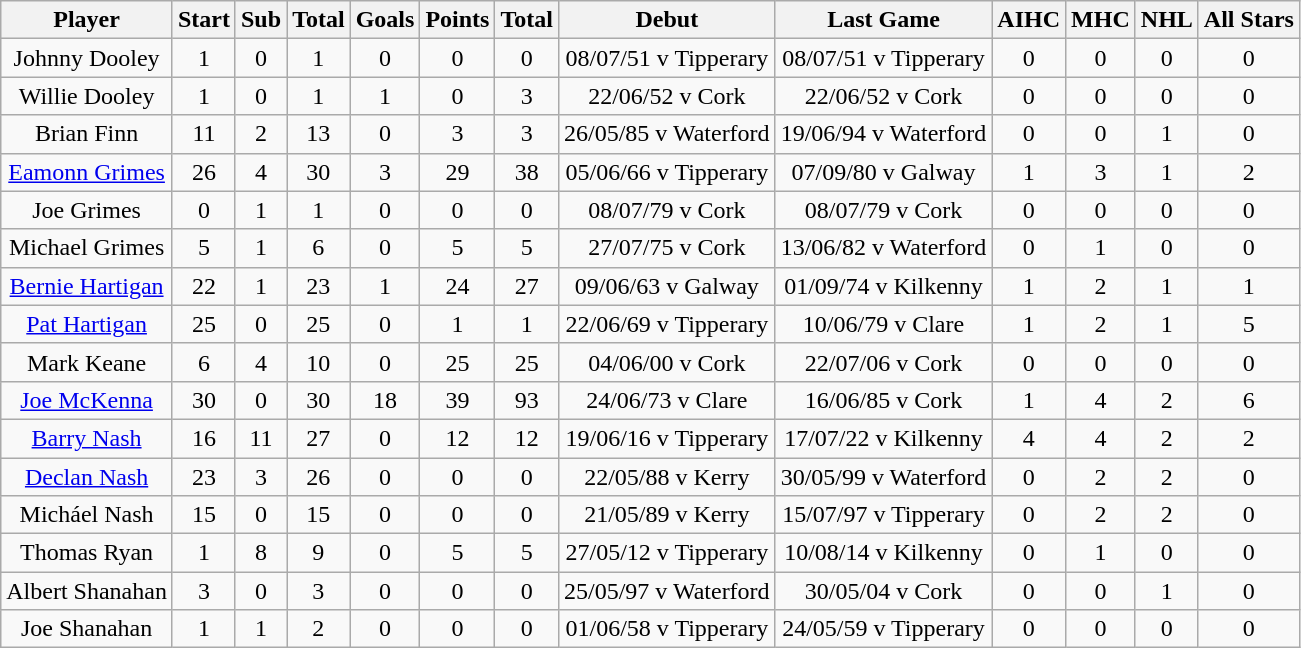<table class="wikitable sortable" style="text-align:center">
<tr>
<th>Player</th>
<th>Start</th>
<th>Sub</th>
<th>Total</th>
<th>Goals</th>
<th>Points</th>
<th>Total</th>
<th>Debut</th>
<th>Last Game</th>
<th>AIHC</th>
<th>MHC</th>
<th>NHL</th>
<th>All Stars</th>
</tr>
<tr>
<td>Johnny Dooley</td>
<td>1</td>
<td>0</td>
<td>1</td>
<td>0</td>
<td>0</td>
<td>0</td>
<td>08/07/51 v Tipperary</td>
<td>08/07/51 v Tipperary</td>
<td>0</td>
<td>0</td>
<td>0</td>
<td>0</td>
</tr>
<tr>
<td>Willie Dooley</td>
<td>1</td>
<td>0</td>
<td>1</td>
<td>1</td>
<td>0</td>
<td>3</td>
<td>22/06/52 v Cork</td>
<td>22/06/52 v Cork</td>
<td>0</td>
<td>0</td>
<td>0</td>
<td>0</td>
</tr>
<tr>
<td>Brian Finn</td>
<td>11</td>
<td>2</td>
<td>13</td>
<td>0</td>
<td>3</td>
<td>3</td>
<td>26/05/85 v Waterford</td>
<td>19/06/94 v Waterford</td>
<td>0</td>
<td>0</td>
<td>1</td>
<td>0</td>
</tr>
<tr>
<td><a href='#'>Eamonn Grimes</a></td>
<td>26</td>
<td>4</td>
<td>30</td>
<td>3</td>
<td>29</td>
<td>38</td>
<td>05/06/66 v Tipperary</td>
<td>07/09/80 v Galway</td>
<td>1</td>
<td>3</td>
<td>1</td>
<td>2</td>
</tr>
<tr>
<td>Joe Grimes</td>
<td>0</td>
<td>1</td>
<td>1</td>
<td>0</td>
<td>0</td>
<td>0</td>
<td>08/07/79 v Cork</td>
<td>08/07/79 v Cork</td>
<td>0</td>
<td>0</td>
<td>0</td>
<td>0</td>
</tr>
<tr>
<td>Michael Grimes</td>
<td>5</td>
<td>1</td>
<td>6</td>
<td>0</td>
<td>5</td>
<td>5</td>
<td>27/07/75 v Cork</td>
<td>13/06/82 v Waterford</td>
<td>0</td>
<td>1</td>
<td>0</td>
<td>0</td>
</tr>
<tr>
<td><a href='#'>Bernie Hartigan</a></td>
<td>22</td>
<td>1</td>
<td>23</td>
<td>1</td>
<td>24</td>
<td>27</td>
<td>09/06/63 v Galway</td>
<td>01/09/74 v Kilkenny</td>
<td>1</td>
<td>2</td>
<td>1</td>
<td>1</td>
</tr>
<tr>
<td><a href='#'>Pat Hartigan</a></td>
<td>25</td>
<td>0</td>
<td>25</td>
<td>0</td>
<td>1</td>
<td>1</td>
<td>22/06/69 v Tipperary</td>
<td>10/06/79 v Clare</td>
<td>1</td>
<td>2</td>
<td>1</td>
<td>5</td>
</tr>
<tr>
<td>Mark Keane</td>
<td>6</td>
<td>4</td>
<td>10</td>
<td>0</td>
<td>25</td>
<td>25</td>
<td>04/06/00 v Cork</td>
<td>22/07/06 v Cork</td>
<td>0</td>
<td>0</td>
<td>0</td>
<td>0</td>
</tr>
<tr>
<td><a href='#'>Joe McKenna</a></td>
<td>30</td>
<td>0</td>
<td>30</td>
<td>18</td>
<td>39</td>
<td>93</td>
<td>24/06/73 v Clare</td>
<td>16/06/85 v Cork</td>
<td>1</td>
<td>4</td>
<td>2</td>
<td>6</td>
</tr>
<tr>
<td><a href='#'>Barry Nash</a></td>
<td>16</td>
<td>11</td>
<td>27</td>
<td>0</td>
<td>12</td>
<td>12</td>
<td>19/06/16 v Tipperary</td>
<td>17/07/22 v Kilkenny</td>
<td>4</td>
<td>4</td>
<td>2</td>
<td>2</td>
</tr>
<tr>
<td><a href='#'>Declan Nash</a></td>
<td>23</td>
<td>3</td>
<td>26</td>
<td>0</td>
<td>0</td>
<td>0</td>
<td>22/05/88 v Kerry</td>
<td>30/05/99 v Waterford</td>
<td>0</td>
<td>2</td>
<td>2</td>
<td>0</td>
</tr>
<tr>
<td>Micháel Nash</td>
<td>15</td>
<td>0</td>
<td>15</td>
<td>0</td>
<td>0</td>
<td>0</td>
<td>21/05/89 v Kerry</td>
<td>15/07/97 v Tipperary</td>
<td>0</td>
<td>2</td>
<td>2</td>
<td>0</td>
</tr>
<tr>
<td>Thomas Ryan</td>
<td>1</td>
<td>8</td>
<td>9</td>
<td>0</td>
<td>5</td>
<td>5</td>
<td>27/05/12 v Tipperary</td>
<td>10/08/14 v Kilkenny</td>
<td>0</td>
<td>1</td>
<td>0</td>
<td>0</td>
</tr>
<tr>
<td>Albert Shanahan</td>
<td>3</td>
<td>0</td>
<td>3</td>
<td>0</td>
<td>0</td>
<td>0</td>
<td>25/05/97 v Waterford</td>
<td>30/05/04 v Cork</td>
<td>0</td>
<td>0</td>
<td>1</td>
<td>0</td>
</tr>
<tr>
<td>Joe Shanahan</td>
<td>1</td>
<td>1</td>
<td>2</td>
<td>0</td>
<td>0</td>
<td>0</td>
<td>01/06/58 v Tipperary</td>
<td>24/05/59 v Tipperary</td>
<td>0</td>
<td>0</td>
<td>0</td>
<td>0</td>
</tr>
</table>
